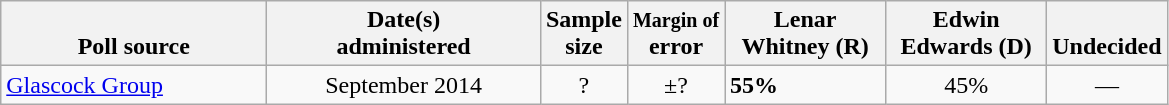<table class="wikitable">
<tr valign= bottom>
<th style="width:170px;">Poll source</th>
<th style="width:175px;">Date(s)<br>administered</th>
<th class=small>Sample<br>size</th>
<th><small>Margin of</small><br>error</th>
<th style="width:100px;">Lenar<br>Whitney (R)</th>
<th style="width:100px;">Edwin<br>Edwards (D)</th>
<th>Undecided</th>
</tr>
<tr>
<td><a href='#'>Glascock Group</a></td>
<td align=center>September 2014</td>
<td align=center>?</td>
<td align=center>±?</td>
<td><strong>55%</strong></td>
<td align=center>45%</td>
<td align=center>—</td>
</tr>
</table>
